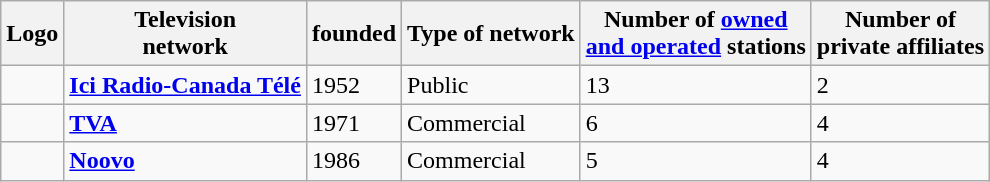<table class="wikitable">
<tr>
<th>Logo</th>
<th>Television<br>network</th>
<th>founded</th>
<th>Type of network</th>
<th>Number of <a href='#'>owned<br>and operated</a> stations</th>
<th>Number of<br>private affiliates</th>
</tr>
<tr>
<td></td>
<td><strong><a href='#'>Ici Radio-Canada Télé</a></strong></td>
<td>1952</td>
<td>Public</td>
<td>13</td>
<td>2</td>
</tr>
<tr>
<td></td>
<td><a href='#'><strong>TVA</strong></a></td>
<td>1971</td>
<td>Commercial</td>
<td>6</td>
<td>4</td>
</tr>
<tr>
<td></td>
<td><strong><a href='#'>Noovo</a></strong></td>
<td>1986</td>
<td>Commercial</td>
<td>5</td>
<td>4</td>
</tr>
</table>
